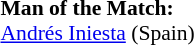<table style="width:100%;font-size:90%">
<tr>
<td><br><strong>Man of the Match:</strong>
<br><a href='#'>Andrés Iniesta</a> (Spain)</td>
</tr>
</table>
